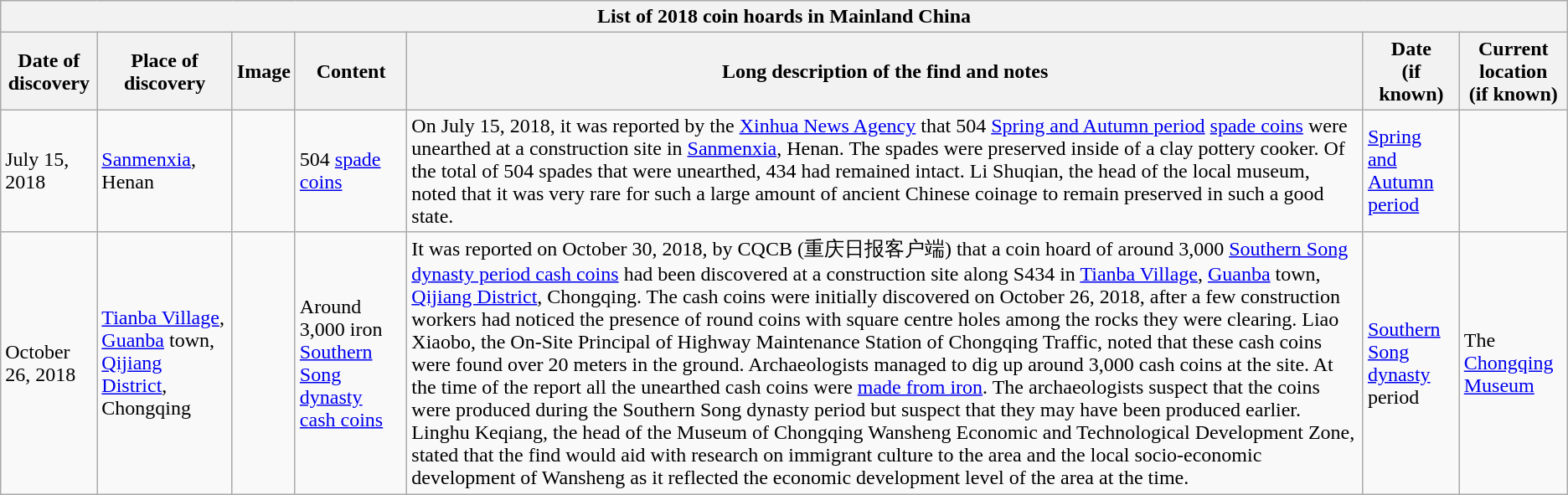<table class="wikitable" style="font-size: 100%">
<tr>
<th colspan=7>List of 2018 coin hoards in Mainland China</th>
</tr>
<tr>
<th>Date of discovery</th>
<th>Place of discovery</th>
<th>Image</th>
<th>Content</th>
<th>Long description of the find and notes</th>
<th>Date<br>(if known)</th>
<th>Current location<br>(if known)</th>
</tr>
<tr>
<td>July 15, 2018</td>
<td><a href='#'>Sanmenxia</a>, Henan</td>
<td></td>
<td>504 <a href='#'>spade coins</a></td>
<td>On July 15, 2018, it was reported by the <a href='#'>Xinhua News Agency</a> that 504 <a href='#'>Spring and Autumn period</a> <a href='#'>spade coins</a> were unearthed at a construction site in <a href='#'>Sanmenxia</a>, Henan. The spades were preserved inside of a clay pottery cooker. Of the total of 504 spades that were unearthed, 434 had remained intact. Li Shuqian, the head of the local museum, noted that it was very rare for such a large amount of ancient Chinese coinage to remain preserved in such a good state.</td>
<td><a href='#'>Spring and Autumn period</a></td>
<td></td>
</tr>
<tr>
<td>October 26, 2018</td>
<td><a href='#'>Tianba Village</a>, <a href='#'>Guanba</a> town, <a href='#'>Qijiang District</a>, Chongqing</td>
<td></td>
<td>Around 3,000 iron <a href='#'>Southern Song dynasty cash coins</a></td>
<td>It was reported on October 30, 2018, by CQCB (重庆日报客户端) that a coin hoard of around 3,000 <a href='#'>Southern Song dynasty period cash coins</a> had been discovered at a construction site along S434 in <a href='#'>Tianba Village</a>, <a href='#'>Guanba</a> town, <a href='#'>Qijiang District</a>, Chongqing. The cash coins were initially discovered on October 26, 2018, after a few construction workers had noticed the presence of round coins with square centre holes among the rocks they were clearing. Liao Xiaobo, the On-Site Principal of Highway Maintenance Station of Chongqing Traffic, noted that these cash coins were found over 20 meters in the ground. Archaeologists managed to dig up around 3,000 cash coins at the site. At the time of the report all the unearthed cash coins were <a href='#'>made from iron</a>. The archaeologists suspect that the coins were produced during the Southern Song dynasty period but suspect that they may have been produced earlier. Linghu Keqiang, the head of the Museum of Chongqing Wansheng Economic and Technological Development Zone, stated that the find would aid with research on immigrant culture to the area and the local socio-economic development of Wansheng as it reflected the economic development level of the area at the time.</td>
<td><a href='#'>Southern Song dynasty</a> period</td>
<td>The <a href='#'>Chongqing Museum</a></td>
</tr>
</table>
